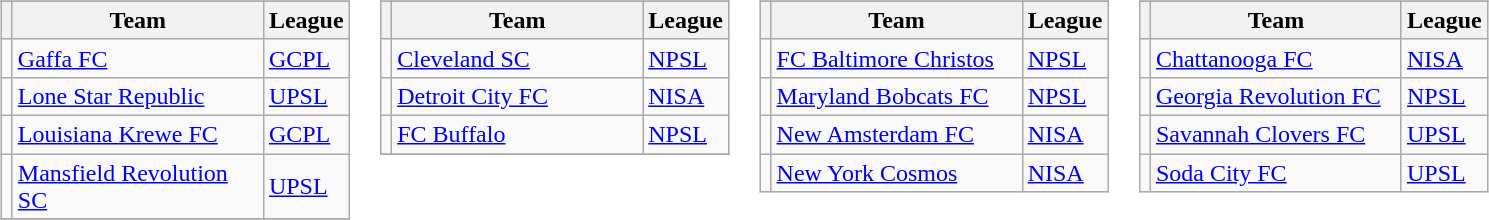<table>
<tr valign=top>
<td><br><table class="wikitable">
<tr>
</tr>
<tr>
<th></th>
<th width=160>Team</th>
<th>League</th>
</tr>
<tr>
<td align=center></td>
<td><a href='#'>Gaffa FC</a></td>
<td><a href='#'>GCPL</a></td>
</tr>
<tr>
<td align=center></td>
<td><a href='#'>Lone Star Republic</a></td>
<td><a href='#'>UPSL</a></td>
</tr>
<tr>
<td align=center></td>
<td><a href='#'>Louisiana Krewe FC</a></td>
<td><a href='#'>GCPL</a></td>
</tr>
<tr>
<td align=center></td>
<td><a href='#'>Mansfield Revolution SC</a></td>
<td><a href='#'>UPSL</a></td>
</tr>
<tr>
</tr>
</table>
</td>
<td><br><table class="wikitable">
<tr>
</tr>
<tr>
<th></th>
<th width=160>Team</th>
<th>League</th>
</tr>
<tr>
<td align=center></td>
<td><a href='#'>Cleveland SC</a></td>
<td><a href='#'>NPSL</a></td>
</tr>
<tr>
<td align=center></td>
<td><a href='#'>Detroit City FC</a></td>
<td><a href='#'>NISA</a></td>
</tr>
<tr>
<td align=center></td>
<td><a href='#'>FC Buffalo</a></td>
<td><a href='#'>NPSL</a></td>
</tr>
<tr>
</tr>
</table>
</td>
<td><br><table class="wikitable">
<tr>
</tr>
<tr>
<th></th>
<th width=160>Team</th>
<th>League</th>
</tr>
<tr>
<td align=center></td>
<td><a href='#'>FC Baltimore Christos</a></td>
<td><a href='#'>NPSL</a></td>
</tr>
<tr>
<td align=center></td>
<td><a href='#'>Maryland Bobcats FC</a></td>
<td><a href='#'>NPSL</a></td>
</tr>
<tr>
<td align=center></td>
<td><a href='#'>New Amsterdam FC</a></td>
<td><a href='#'>NISA</a></td>
</tr>
<tr>
<td align=center></td>
<td><a href='#'>New York Cosmos</a></td>
<td><a href='#'>NISA</a></td>
</tr>
</table>
</td>
<td><br><table class="wikitable">
<tr>
</tr>
<tr>
<th></th>
<th width=160>Team</th>
<th>League</th>
</tr>
<tr>
<td align=center></td>
<td><a href='#'>Chattanooga FC</a></td>
<td><a href='#'>NISA</a></td>
</tr>
<tr>
<td align=center></td>
<td><a href='#'>Georgia Revolution FC</a></td>
<td><a href='#'>NPSL</a></td>
</tr>
<tr>
<td align=center></td>
<td><a href='#'>Savannah Clovers FC</a></td>
<td><a href='#'>UPSL</a></td>
</tr>
<tr>
<td align=center></td>
<td><a href='#'>Soda City FC</a></td>
<td><a href='#'>UPSL</a></td>
</tr>
</table>
</td>
</tr>
</table>
